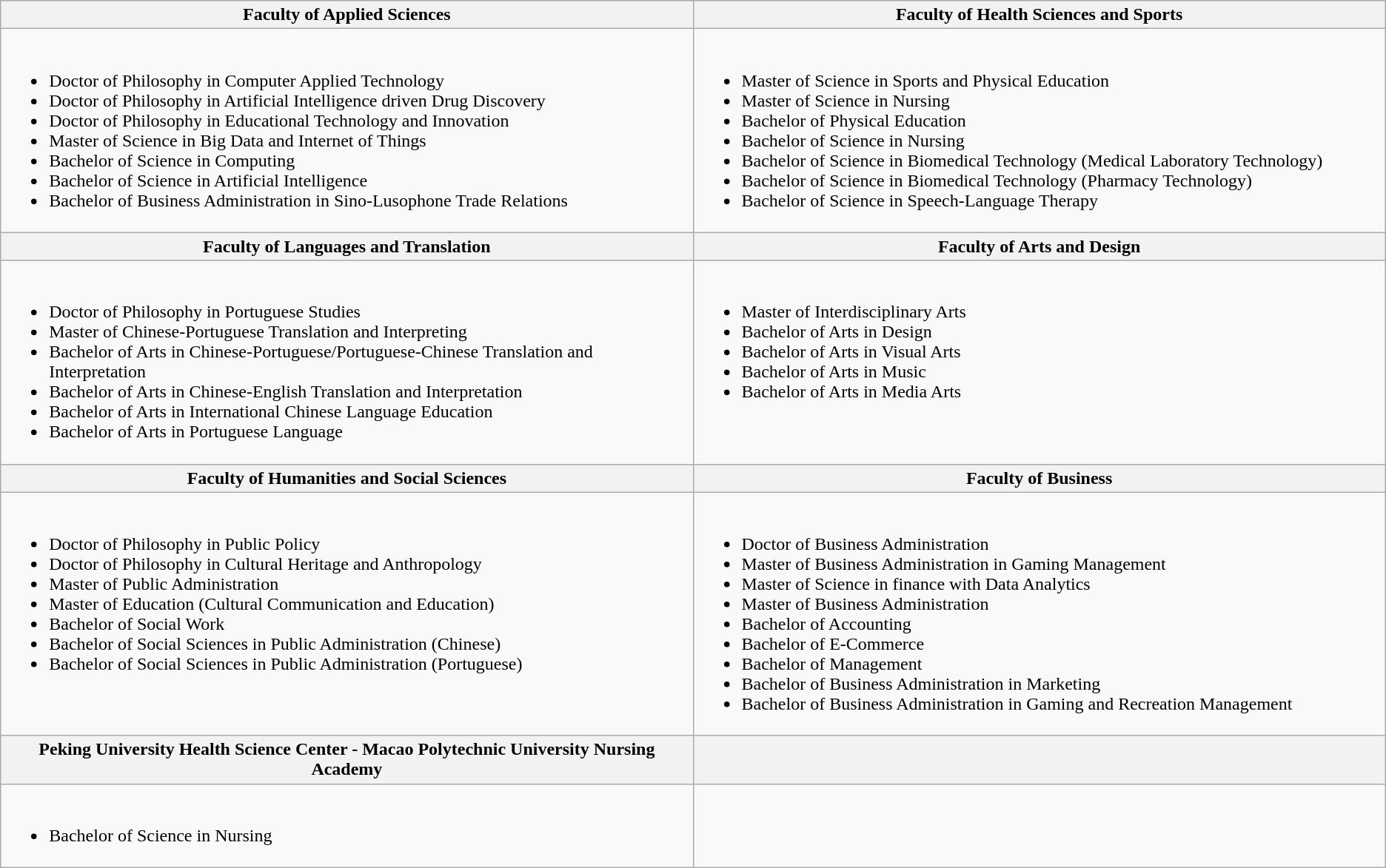<table class="wikitable">
<tr>
<th width="50%">Faculty of Applied Sciences</th>
<th width="50%">Faculty of Health Sciences and Sports</th>
</tr>
<tr>
<td valign="top"><br><ul><li>Doctor of Philosophy in Computer Applied Technology</li><li>Doctor of Philosophy in Artificial Intelligence driven Drug Discovery</li><li>Doctor of Philosophy in Educational Technology and Innovation</li><li>Master of Science in Big Data and Internet of Things</li><li>Bachelor of Science in Computing</li><li>Bachelor of Science in Artificial Intelligence</li><li>Bachelor of Business Administration in Sino-Lusophone Trade Relations</li></ul></td>
<td valign="top"><br><ul><li>Master of Science in Sports and Physical Education</li><li>Master of Science in Nursing</li><li>Bachelor of Physical Education</li><li>Bachelor of Science in Nursing</li><li>Bachelor of Science in Biomedical Technology (Medical Laboratory Technology)</li><li>Bachelor of Science in Biomedical Technology (Pharmacy Technology)</li><li>Bachelor of Science in Speech-Language Therapy</li></ul></td>
</tr>
<tr>
<th width="50%">Faculty of Languages and Translation</th>
<th width="50%">Faculty of Arts and Design</th>
</tr>
<tr>
<td valign="top"><br><ul><li>Doctor of Philosophy in Portuguese Studies</li><li>Master of Chinese-Portuguese Translation and Interpreting</li><li>Bachelor of Arts in Chinese-Portuguese/Portuguese-Chinese Translation and Interpretation</li><li>Bachelor of Arts in Chinese-English Translation and Interpretation</li><li>Bachelor of Arts in International Chinese Language Education</li><li>Bachelor of Arts in Portuguese Language</li></ul></td>
<td valign="top"><br><ul><li>Master of Interdisciplinary Arts</li><li>Bachelor of Arts in Design</li><li>Bachelor of Arts in Visual Arts</li><li>Bachelor of Arts in Music</li><li>Bachelor of Arts in Media Arts</li></ul></td>
</tr>
<tr>
<th width="50%">Faculty of Humanities and Social Sciences</th>
<th width="50%">Faculty of Business</th>
</tr>
<tr>
<td valign="top"><br><ul><li>Doctor of Philosophy in Public Policy</li><li>Doctor of Philosophy in Cultural Heritage and Anthropology</li><li>Master of Public Administration</li><li>Master of Education (Cultural Communication and Education)</li><li>Bachelor of Social Work</li><li>Bachelor of Social Sciences in Public Administration (Chinese)</li><li>Bachelor of Social Sciences in Public Administration (Portuguese)</li></ul></td>
<td valign="top"><br><ul><li>Doctor of Business Administration</li><li>Master of Business Administration in Gaming Management</li><li>Master of Science in finance with Data Analytics</li><li>Master of Business Administration</li><li>Bachelor of Accounting</li><li>Bachelor of E-Commerce</li><li>Bachelor of Management</li><li>Bachelor of Business Administration in Marketing</li><li>Bachelor of Business Administration in Gaming and Recreation Management</li></ul></td>
</tr>
<tr>
<th width="50%">Peking University Health Science Center - Macao Polytechnic University Nursing Academy</th>
<th width="50%"></th>
</tr>
<tr>
<td valign="top"><br><ul><li>Bachelor of Science in Nursing</li></ul></td>
<td valign="top"></td>
</tr>
</table>
